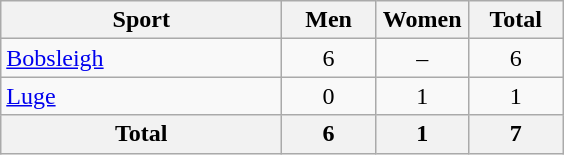<table class="wikitable sortable" style="text-align:center;">
<tr>
<th width=180>Sport</th>
<th width=55>Men</th>
<th width=55>Women</th>
<th width=55>Total</th>
</tr>
<tr>
<td align=left><a href='#'>Bobsleigh</a></td>
<td>6</td>
<td>–</td>
<td>6</td>
</tr>
<tr>
<td align=left><a href='#'>Luge</a></td>
<td>0</td>
<td>1</td>
<td>1</td>
</tr>
<tr>
<th>Total</th>
<th>6</th>
<th>1</th>
<th>7</th>
</tr>
</table>
